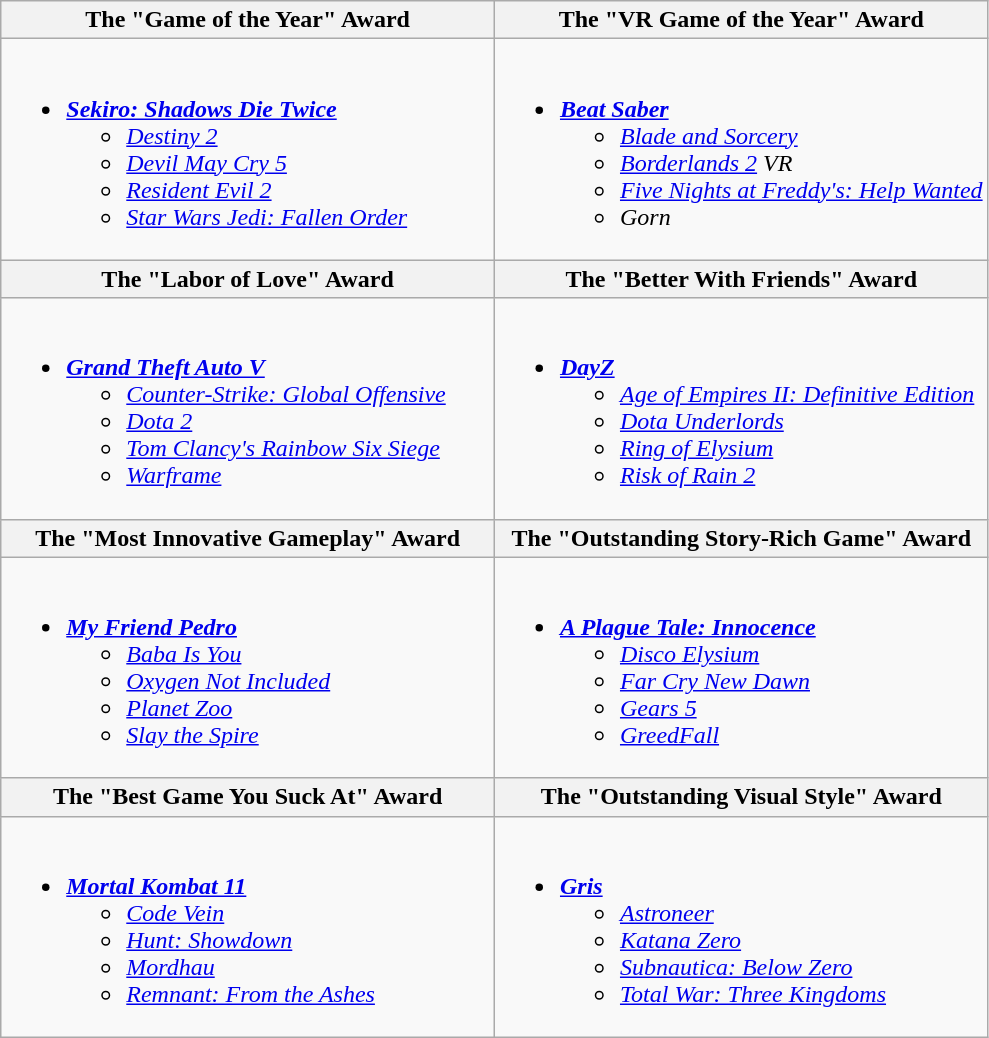<table class=wikitable>
<tr>
<th style="width:50%">The "Game of the Year" Award</th>
<th style="width:50%">The "VR Game of the Year" Award</th>
</tr>
<tr>
<td valign="top"><br><ul><li><strong><em><a href='#'>Sekiro: Shadows Die Twice</a></em></strong><ul><li><em><a href='#'>Destiny 2</a></em></li><li><em><a href='#'>Devil May Cry 5</a></em></li><li><em><a href='#'>Resident Evil 2</a></em></li><li><em><a href='#'>Star Wars Jedi: Fallen Order</a></em></li></ul></li></ul></td>
<td valign="top"><br><ul><li><strong><em><a href='#'>Beat Saber</a></em></strong><ul><li><em><a href='#'>Blade and Sorcery</a></em></li><li><em><a href='#'>Borderlands 2</a> VR</em></li><li><em><a href='#'>Five Nights at Freddy's: Help Wanted</a></em></li><li><em>Gorn</em></li></ul></li></ul></td>
</tr>
<tr>
<th style="width:50%">The "Labor of Love" Award</th>
<th style="width:50%">The "Better With Friends" Award</th>
</tr>
<tr>
<td valign="top"><br><ul><li><strong><em><a href='#'>Grand Theft Auto V</a></em></strong><ul><li><em><a href='#'>Counter-Strike: Global Offensive</a></em></li><li><em><a href='#'>Dota 2</a></em></li><li><em><a href='#'>Tom Clancy's Rainbow Six Siege</a></em></li><li><em><a href='#'>Warframe</a></em></li></ul></li></ul></td>
<td valign="top"><br><ul><li><strong><em><a href='#'>DayZ</a></em></strong><ul><li><em><a href='#'>Age of Empires II: Definitive Edition</a></em></li><li><em><a href='#'>Dota Underlords</a></em></li><li><em><a href='#'>Ring of Elysium</a></em></li><li><em><a href='#'>Risk of Rain 2</a></em></li></ul></li></ul></td>
</tr>
<tr>
<th style="width:50%">The "Most Innovative Gameplay" Award</th>
<th style="width:50%">The "Outstanding Story-Rich Game" Award</th>
</tr>
<tr>
<td valign="top"><br><ul><li><strong><em><a href='#'>My Friend Pedro</a></em></strong><ul><li><em><a href='#'>Baba Is You</a></em></li><li><em><a href='#'>Oxygen Not Included</a></em></li><li><em><a href='#'>Planet Zoo</a></em></li><li><em><a href='#'>Slay the Spire</a></em></li></ul></li></ul></td>
<td valign="top"><br><ul><li><strong><em><a href='#'>A Plague Tale: Innocence</a></em></strong><ul><li><em><a href='#'>Disco Elysium</a></em></li><li><em><a href='#'>Far Cry New Dawn</a></em></li><li><em><a href='#'>Gears 5</a></em></li><li><em><a href='#'>GreedFall</a></em></li></ul></li></ul></td>
</tr>
<tr>
<th style="width:50%">The "Best Game You Suck At" Award</th>
<th style="width:50%">The "Outstanding Visual Style" Award</th>
</tr>
<tr>
<td valign="top"><br><ul><li><strong><em><a href='#'>Mortal Kombat 11</a></em></strong><ul><li><em><a href='#'>Code Vein</a></em></li><li><em><a href='#'>Hunt: Showdown</a></em></li><li><em><a href='#'>Mordhau</a></em></li><li><em><a href='#'>Remnant: From the Ashes</a></em></li></ul></li></ul></td>
<td valign="top"><br><ul><li><strong><em><a href='#'>Gris</a></em></strong><ul><li><em><a href='#'>Astroneer</a></em></li><li><em><a href='#'>Katana Zero</a></em></li><li><em><a href='#'>Subnautica: Below Zero</a></em></li><li><em><a href='#'>Total War: Three Kingdoms</a></em></li></ul></li></ul></td>
</tr>
</table>
